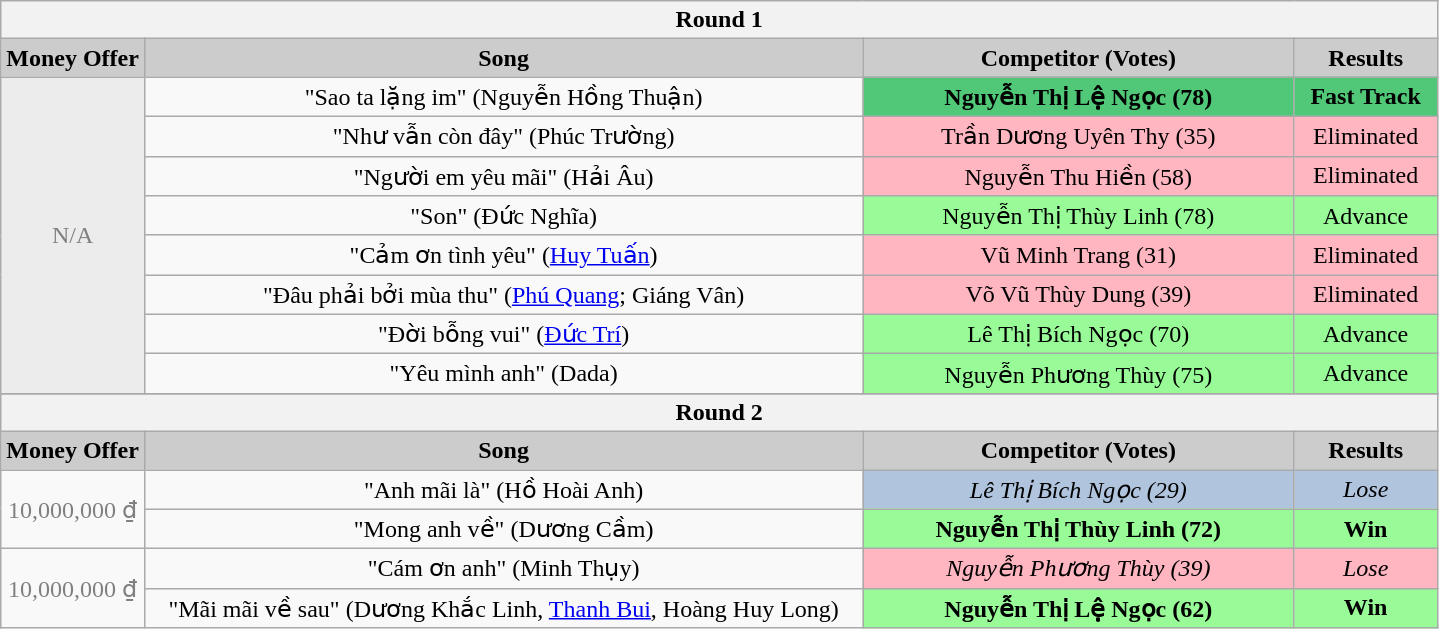<table class="wikitable" style="text-align:center;">
<tr>
<th colspan=5>Round 1</th>
</tr>
<tr>
<td bgcolor="#CCCCCC" align="center" width="10%"><strong>Money Offer</strong></td>
<td bgcolor="#CCCCCC" align="center" width="50%"><strong>Song</strong></td>
<td bgcolor="#CCCCCC" align="center" width="30%"><strong>Competitor (Votes)</strong></td>
<td bgcolor="#CCCCCC" align="center" width="10"><strong>Results</strong></td>
</tr>
<tr>
<td rowspan=8 style="background: #ececec; color: grey; vertical-align: middle; text-align: center; " class="table-na">N/A</td>
<td>"Sao ta lặng im" (Nguyễn Hồng Thuận)</td>
<td bgcolor="#50C878"><strong>Nguyễn Thị Lệ Ngọc (78)</strong></td>
<td bgcolor="#50C878"><strong>Fast Track</strong></td>
</tr>
<tr>
<td>"Như vẫn còn đây" (Phúc Trường)</td>
<td bgcolor="lightpink">Trần Dương Uyên Thy (35)</td>
<td bgcolor="lightpink">Eliminated</td>
</tr>
<tr>
<td>"Người em yêu mãi" (Hải Âu)</td>
<td bgcolor="lightpink">Nguyễn Thu Hiền (58)</td>
<td bgcolor="lightpink">Eliminated</td>
</tr>
<tr>
<td>"Son" (Đức Nghĩa)</td>
<td bgcolor="palegreen">Nguyễn Thị Thùy Linh (78)</td>
<td bgcolor="palegreen">Advance</td>
</tr>
<tr>
<td>"Cảm ơn tình yêu" (<a href='#'>Huy Tuấn</a>)</td>
<td bgcolor="lightpink">Vũ Minh Trang (31)</td>
<td bgcolor="lightpink">Eliminated</td>
</tr>
<tr>
<td>"Đâu phải bởi mùa thu" (<a href='#'>Phú Quang</a>; Giáng Vân)</td>
<td bgcolor="lightpink">Võ Vũ Thùy Dung (39)</td>
<td bgcolor="lightpink">Eliminated</td>
</tr>
<tr>
<td>"Đời bỗng vui" (<a href='#'>Đức Trí</a>)</td>
<td bgcolor="palegreen">Lê Thị Bích Ngọc (70)</td>
<td bgcolor="palegreen">Advance</td>
</tr>
<tr>
<td>"Yêu mình anh" (Dada)</td>
<td bgcolor="palegreen">Nguyễn Phương Thùy (75)</td>
<td bgcolor="palegreen">Advance</td>
</tr>
<tr>
</tr>
<tr>
<th colspan=5>Round 2</th>
</tr>
<tr>
<td bgcolor="#CCCCCC" align="center" width="10%"><strong>Money Offer</strong></td>
<td bgcolor="#CCCCCC" align="center" width="50%"><strong>Song</strong></td>
<td bgcolor="#CCCCCC" align="center" width="30%"><strong>Competitor (Votes)</strong></td>
<td bgcolor="#CCCCCC" align="center" width="10"><strong>Results</strong></td>
</tr>
<tr>
<td rowspan=2 style="color: grey; vertical-align: middle; text-align: center; " class="table-na">10,000,000 ₫</td>
<td>"Anh mãi là" (Hồ Hoài Anh)</td>
<td bgcolor="lightsteelblue"><em>Lê Thị Bích Ngọc (29)</em></td>
<td bgcolor="lightsteelblue"><em>Lose</em></td>
</tr>
<tr>
<td>"Mong anh về" (Dương Cầm)</td>
<td bgcolor="palegreen"><strong>Nguyễn Thị Thùy Linh (72)</strong></td>
<td bgcolor="palegreen"><strong>Win</strong></td>
</tr>
<tr>
<td rowspan=2 style="color: grey; vertical-align: middle; text-align: center; " class="table-na">10,000,000 ₫</td>
<td>"Cám ơn anh" (Minh Thụy)</td>
<td bgcolor="lightpink"><em>Nguyễn Phương Thùy (39)</em></td>
<td bgcolor="lightpink"><em>Lose</em></td>
</tr>
<tr>
<td>"Mãi mãi về sau" (Dương Khắc Linh, <a href='#'>Thanh Bui</a>, Hoàng Huy Long)</td>
<td bgcolor="palegreen"><strong>Nguyễn Thị Lệ Ngọc (62)</strong></td>
<td bgcolor="palegreen"><strong>Win</strong></td>
</tr>
</table>
